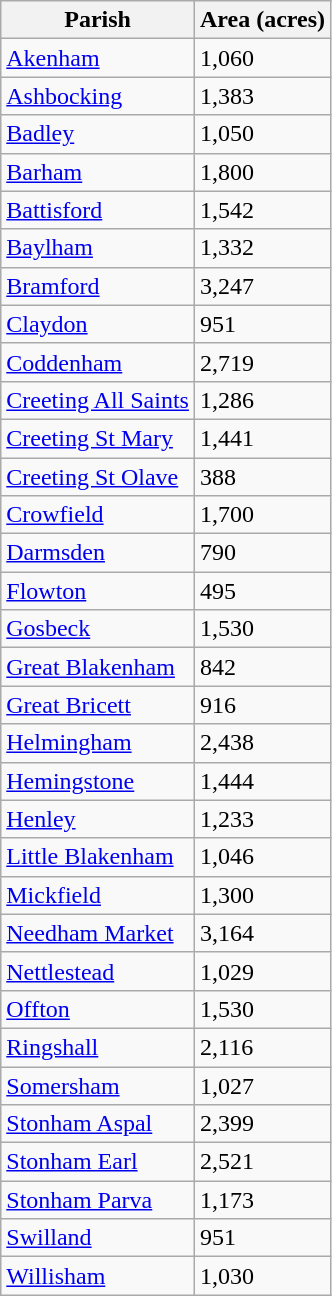<table class="sortable wikitable vatop" style=" margin-right:2em;">
<tr>
<th>Parish</th>
<th>Area (acres)</th>
</tr>
<tr>
<td><a href='#'>Akenham</a></td>
<td>1,060</td>
</tr>
<tr>
<td><a href='#'>Ashbocking</a></td>
<td>1,383</td>
</tr>
<tr>
<td><a href='#'>Badley</a></td>
<td>1,050</td>
</tr>
<tr>
<td><a href='#'>Barham</a></td>
<td>1,800</td>
</tr>
<tr>
<td><a href='#'>Battisford</a></td>
<td>1,542</td>
</tr>
<tr>
<td><a href='#'>Baylham</a></td>
<td>1,332</td>
</tr>
<tr>
<td><a href='#'>Bramford</a></td>
<td>3,247</td>
</tr>
<tr>
<td><a href='#'>Claydon</a></td>
<td>951</td>
</tr>
<tr>
<td><a href='#'>Coddenham</a></td>
<td>2,719</td>
</tr>
<tr>
<td><a href='#'>Creeting All Saints</a></td>
<td>1,286</td>
</tr>
<tr>
<td><a href='#'>Creeting St Mary</a></td>
<td>1,441</td>
</tr>
<tr>
<td><a href='#'>Creeting St Olave</a></td>
<td>388</td>
</tr>
<tr>
<td><a href='#'>Crowfield</a></td>
<td>1,700</td>
</tr>
<tr>
<td><a href='#'>Darmsden</a></td>
<td>790</td>
</tr>
<tr>
<td><a href='#'>Flowton</a></td>
<td>495</td>
</tr>
<tr>
<td><a href='#'>Gosbeck</a></td>
<td>1,530</td>
</tr>
<tr>
<td><a href='#'>Great Blakenham</a></td>
<td>842</td>
</tr>
<tr>
<td><a href='#'>Great Bricett</a></td>
<td>916</td>
</tr>
<tr>
<td><a href='#'>Helmingham</a></td>
<td>2,438</td>
</tr>
<tr>
<td><a href='#'>Hemingstone</a></td>
<td>1,444</td>
</tr>
<tr>
<td><a href='#'>Henley</a></td>
<td>1,233</td>
</tr>
<tr>
<td><a href='#'>Little Blakenham</a></td>
<td>1,046</td>
</tr>
<tr>
<td><a href='#'>Mickfield</a></td>
<td>1,300</td>
</tr>
<tr>
<td><a href='#'>Needham Market</a></td>
<td>3,164</td>
</tr>
<tr>
<td><a href='#'>Nettlestead</a></td>
<td>1,029</td>
</tr>
<tr>
<td><a href='#'>Offton</a></td>
<td>1,530</td>
</tr>
<tr>
<td><a href='#'>Ringshall</a></td>
<td>2,116</td>
</tr>
<tr>
<td><a href='#'>Somersham</a></td>
<td>1,027</td>
</tr>
<tr>
<td><a href='#'>Stonham Aspal</a></td>
<td>2,399</td>
</tr>
<tr>
<td><a href='#'>Stonham Earl</a></td>
<td>2,521</td>
</tr>
<tr>
<td><a href='#'>Stonham Parva</a></td>
<td>1,173</td>
</tr>
<tr>
<td><a href='#'>Swilland</a></td>
<td>951</td>
</tr>
<tr>
<td><a href='#'>Willisham</a></td>
<td>1,030</td>
</tr>
</table>
